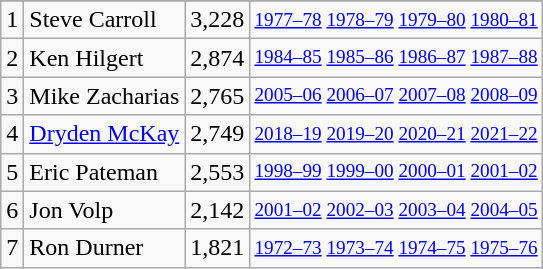<table class="wikitable">
<tr>
</tr>
<tr>
<td>1</td>
<td>Steve Carroll</td>
<td>3,228</td>
<td style="font-size:80%;"><a href='#'>1977–78</a> <a href='#'>1978–79</a> <a href='#'>1979–80</a> <a href='#'>1980–81</a></td>
</tr>
<tr>
<td>2</td>
<td>Ken Hilgert</td>
<td>2,874</td>
<td style="font-size:80%;"><a href='#'>1984–85</a> <a href='#'>1985–86</a> <a href='#'>1986–87</a> <a href='#'>1987–88</a></td>
</tr>
<tr>
<td>3</td>
<td>Mike Zacharias</td>
<td>2,765</td>
<td style="font-size:80%;"><a href='#'>2005–06</a> <a href='#'>2006–07</a> <a href='#'>2007–08</a> <a href='#'>2008–09</a></td>
</tr>
<tr>
<td>4</td>
<td><a href='#'>Dryden McKay</a></td>
<td>2,749</td>
<td style="font-size:80%;"><a href='#'>2018–19</a> <a href='#'>2019–20</a> <a href='#'>2020–21</a> <a href='#'>2021–22</a></td>
</tr>
<tr>
<td>5</td>
<td>Eric Pateman</td>
<td>2,553</td>
<td style="font-size:80%;"><a href='#'>1998–99</a> <a href='#'>1999–00</a> <a href='#'>2000–01</a> <a href='#'>2001–02</a></td>
</tr>
<tr>
<td>6</td>
<td>Jon Volp</td>
<td>2,142</td>
<td style="font-size:80%;"><a href='#'>2001–02</a> <a href='#'>2002–03</a> <a href='#'>2003–04</a> <a href='#'>2004–05</a></td>
</tr>
<tr>
<td>7</td>
<td>Ron Durner</td>
<td>1,821</td>
<td style="font-size:80%;"><a href='#'>1972–73</a> <a href='#'>1973–74</a> <a href='#'>1974–75</a> <a href='#'>1975–76</a></td>
</tr>
</table>
